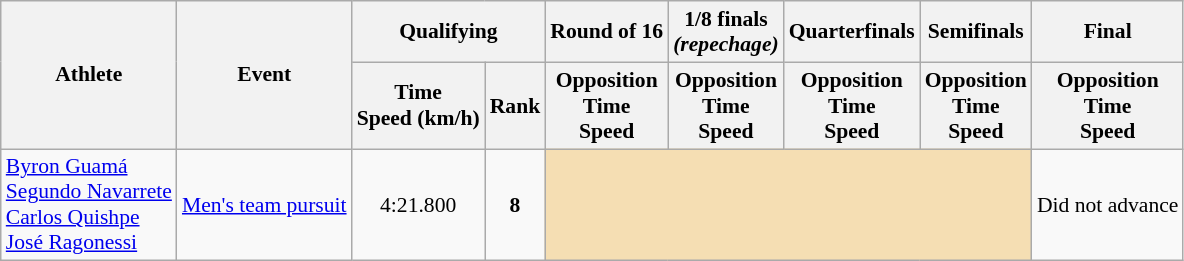<table class="wikitable" border="1" style="font-size:90%">
<tr>
<th rowspan=2>Athlete</th>
<th rowspan=2>Event</th>
<th colspan=2>Qualifying</th>
<th>Round of 16</th>
<th>1/8 finals<br><em>(repechage)</em></th>
<th>Quarterfinals</th>
<th>Semifinals</th>
<th>Final</th>
</tr>
<tr>
<th>Time<br>Speed (km/h)</th>
<th>Rank</th>
<th>Opposition<br>Time<br>Speed</th>
<th>Opposition<br>Time<br>Speed</th>
<th>Opposition<br>Time<br>Speed</th>
<th>Opposition<br>Time<br>Speed</th>
<th>Opposition<br>Time<br>Speed</th>
</tr>
<tr>
<td><a href='#'>Byron Guamá</a><br><a href='#'>Segundo Navarrete</a><br><a href='#'>Carlos Quishpe</a><br><a href='#'>José Ragonessi</a></td>
<td><a href='#'>Men's team pursuit</a></td>
<td align=center>4:21.800</td>
<td align=center><strong>8</strong></td>
<td colspan=4 bgcolor=wheat></td>
<td align=center>Did not advance</td>
</tr>
</table>
